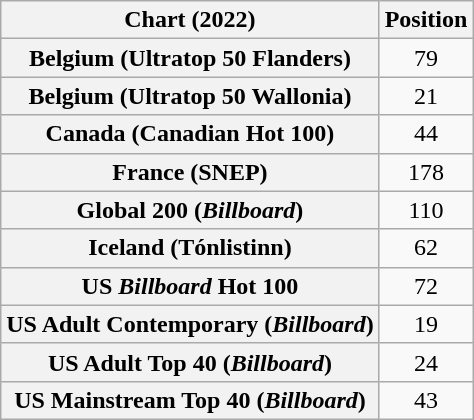<table class="wikitable sortable plainrowheaders" style="text-align:center">
<tr>
<th scope="col">Chart (2022)</th>
<th scope="col">Position</th>
</tr>
<tr>
<th scope="row">Belgium (Ultratop 50 Flanders)</th>
<td>79</td>
</tr>
<tr>
<th scope="row">Belgium (Ultratop 50 Wallonia)</th>
<td>21</td>
</tr>
<tr>
<th scope="row">Canada (Canadian Hot 100)</th>
<td>44</td>
</tr>
<tr>
<th scope="row">France (SNEP)</th>
<td>178</td>
</tr>
<tr>
<th scope="row">Global 200 (<em>Billboard</em>)</th>
<td>110</td>
</tr>
<tr>
<th scope="row">Iceland (Tónlistinn)</th>
<td>62</td>
</tr>
<tr>
<th scope="row">US <em>Billboard</em> Hot 100</th>
<td>72</td>
</tr>
<tr>
<th scope="row">US Adult Contemporary (<em>Billboard</em>)</th>
<td>19</td>
</tr>
<tr>
<th scope="row">US Adult Top 40 (<em>Billboard</em>)</th>
<td>24</td>
</tr>
<tr>
<th scope="row">US Mainstream Top 40 (<em>Billboard</em>)</th>
<td>43</td>
</tr>
</table>
